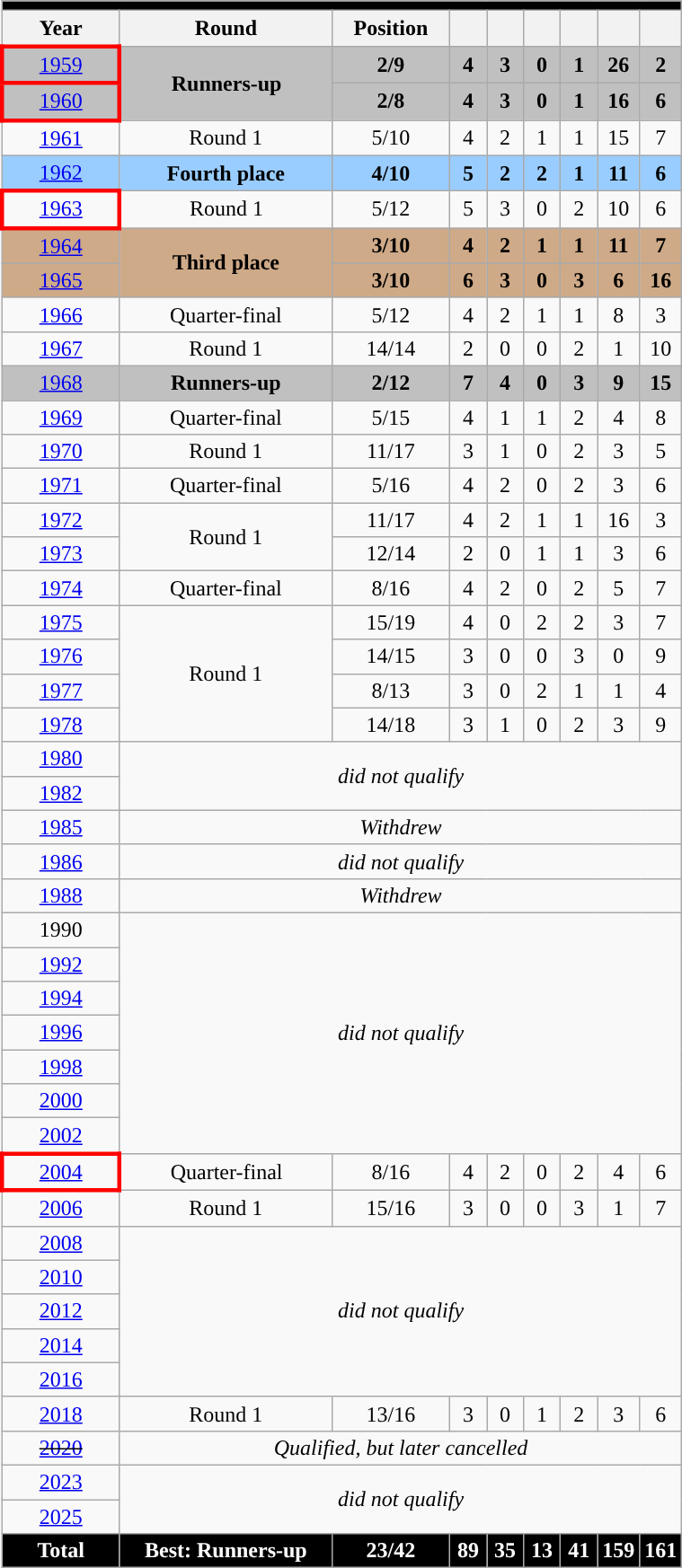<table class="wikitable" style="text-align: center;">
<tr>
<th colspan=9 style="background: #000000; color: #FFFFFF;"><a href='#'></a></th>
</tr>
<tr>
<th width=80>Year</th>
<th width=150>Round</th>
<th width=80>Position</th>
<th width=20></th>
<th width=20></th>
<th width=20></th>
<th width=20></th>
<th width=20></th>
<th width=20></th>
</tr>
<tr bgcolor=silver>
<td style="border: 3px solid red"> <a href='#'>1959</a></td>
<td rowspan=2><strong>Runners-up</strong></td>
<td><strong>2/9</strong></td>
<td><strong>4</strong></td>
<td><strong>3</strong></td>
<td><strong>0</strong></td>
<td><strong>1</strong></td>
<td><strong>26</strong></td>
<td><strong>2</strong></td>
</tr>
<tr bgcolor=silver>
<td style="border: 3px solid red"> <a href='#'>1960</a></td>
<td><strong>2/8</strong></td>
<td><strong>4</strong></td>
<td><strong>3</strong></td>
<td><strong>0</strong></td>
<td><strong>1</strong></td>
<td><strong>16</strong></td>
<td><strong>6</strong></td>
</tr>
<tr>
<td> <a href='#'>1961</a></td>
<td>Round 1</td>
<td>5/10</td>
<td>4</td>
<td>2</td>
<td>1</td>
<td>1</td>
<td>15</td>
<td>7</td>
</tr>
<tr style="background:#9acdff;">
<td> <a href='#'>1962</a></td>
<td><strong>Fourth place</strong></td>
<td><strong>4/10</strong></td>
<td><strong>5</strong></td>
<td><strong>2</strong></td>
<td><strong>2</strong></td>
<td><strong>1</strong></td>
<td><strong>11</strong></td>
<td><strong>6</strong></td>
</tr>
<tr>
<td style="border: 3px solid red"> <a href='#'>1963</a></td>
<td>Round 1</td>
<td>5/12</td>
<td>5</td>
<td>3</td>
<td>0</td>
<td>2</td>
<td>10</td>
<td>6</td>
</tr>
<tr bgcolor=#CFAA88>
<td> <a href='#'>1964</a></td>
<td rowspan=2><strong>Third place</strong></td>
<td><strong>3/10</strong></td>
<td><strong>4</strong></td>
<td><strong>2</strong></td>
<td><strong>1</strong></td>
<td><strong>1</strong></td>
<td><strong>11</strong></td>
<td><strong>7</strong></td>
</tr>
<tr bgcolor=#CFAA88>
<td> <a href='#'>1965</a></td>
<td><strong>3/10</strong></td>
<td><strong>6</strong></td>
<td><strong>3</strong></td>
<td><strong>0</strong></td>
<td><strong>3</strong></td>
<td><strong>6</strong></td>
<td><strong>16</strong></td>
</tr>
<tr>
<td> <a href='#'>1966</a></td>
<td>Quarter-final</td>
<td>5/12</td>
<td>4</td>
<td>2</td>
<td>1</td>
<td>1</td>
<td>8</td>
<td>3</td>
</tr>
<tr>
<td> <a href='#'>1967</a></td>
<td>Round 1</td>
<td>14/14</td>
<td>2</td>
<td>0</td>
<td>0</td>
<td>2</td>
<td>1</td>
<td>10</td>
</tr>
<tr bgcolor=silver>
<td> <a href='#'>1968</a></td>
<td><strong>Runners-up</strong></td>
<td><strong>2/12</strong></td>
<td><strong>7</strong></td>
<td><strong>4</strong></td>
<td><strong>0</strong></td>
<td><strong>3</strong></td>
<td><strong>9</strong></td>
<td><strong>15</strong></td>
</tr>
<tr>
<td> <a href='#'>1969</a></td>
<td>Quarter-final</td>
<td>5/15</td>
<td>4</td>
<td>1</td>
<td>1</td>
<td>2</td>
<td>4</td>
<td>8</td>
</tr>
<tr>
<td> <a href='#'>1970</a></td>
<td>Round 1</td>
<td>11/17</td>
<td>3</td>
<td>1</td>
<td>0</td>
<td>2</td>
<td>3</td>
<td>5</td>
</tr>
<tr>
<td> <a href='#'>1971</a></td>
<td>Quarter-final</td>
<td>5/16</td>
<td>4</td>
<td>2</td>
<td>0</td>
<td>2</td>
<td>3</td>
<td>6</td>
</tr>
<tr>
<td> <a href='#'>1972</a></td>
<td rowspan=2>Round 1</td>
<td>11/17</td>
<td>4</td>
<td>2</td>
<td>1</td>
<td>1</td>
<td>16</td>
<td>3</td>
</tr>
<tr>
<td> <a href='#'>1973</a></td>
<td>12/14</td>
<td>2</td>
<td>0</td>
<td>1</td>
<td>1</td>
<td>3</td>
<td>6</td>
</tr>
<tr>
<td> <a href='#'>1974</a></td>
<td>Quarter-final</td>
<td>8/16</td>
<td>4</td>
<td>2</td>
<td>0</td>
<td>2</td>
<td>5</td>
<td>7</td>
</tr>
<tr>
<td> <a href='#'>1975</a></td>
<td rowspan=4>Round 1</td>
<td>15/19</td>
<td>4</td>
<td>0</td>
<td>2</td>
<td>2</td>
<td>3</td>
<td>7</td>
</tr>
<tr>
<td> <a href='#'>1976</a></td>
<td>14/15</td>
<td>3</td>
<td>0</td>
<td>0</td>
<td>3</td>
<td>0</td>
<td>9</td>
</tr>
<tr>
<td> <a href='#'>1977</a></td>
<td>8/13</td>
<td>3</td>
<td>0</td>
<td>2</td>
<td>1</td>
<td>1</td>
<td>4</td>
</tr>
<tr>
<td> <a href='#'>1978</a></td>
<td>14/18</td>
<td>3</td>
<td>1</td>
<td>0</td>
<td>2</td>
<td>3</td>
<td>9</td>
</tr>
<tr>
<td> <a href='#'>1980</a></td>
<td rowspan=2 colspan=8><em>did not qualify</em></td>
</tr>
<tr>
<td> <a href='#'>1982</a></td>
</tr>
<tr>
<td> <a href='#'>1985</a></td>
<td colspan=8><em>Withdrew</em></td>
</tr>
<tr>
<td> <a href='#'>1986</a></td>
<td colspan=8><em>did not qualify</em></td>
</tr>
<tr>
<td> <a href='#'>1988</a></td>
<td colspan=8><em>Withdrew</em></td>
</tr>
<tr>
<td> 1990</td>
<td rowspan=7 colspan=8><em>did not qualify</em></td>
</tr>
<tr>
<td> <a href='#'>1992</a></td>
</tr>
<tr>
<td> <a href='#'>1994</a></td>
</tr>
<tr>
<td> <a href='#'>1996</a></td>
</tr>
<tr>
<td> <a href='#'>1998</a></td>
</tr>
<tr>
<td> <a href='#'>2000</a></td>
</tr>
<tr>
<td> <a href='#'>2002</a></td>
</tr>
<tr>
<td style="border: 3px solid red"> <a href='#'>2004</a></td>
<td>Quarter-final</td>
<td>8/16</td>
<td>4</td>
<td>2</td>
<td>0</td>
<td>2</td>
<td>4</td>
<td>6</td>
</tr>
<tr>
<td> <a href='#'>2006</a></td>
<td>Round 1</td>
<td>15/16</td>
<td>3</td>
<td>0</td>
<td>0</td>
<td>3</td>
<td>1</td>
<td>7</td>
</tr>
<tr>
<td> <a href='#'>2008</a></td>
<td rowspan=5 colspan=8><em>did not qualify</em></td>
</tr>
<tr>
<td> <a href='#'>2010</a></td>
</tr>
<tr>
<td> <a href='#'>2012</a></td>
</tr>
<tr>
<td> <a href='#'>2014</a></td>
</tr>
<tr>
<td> <a href='#'>2016</a></td>
</tr>
<tr>
<td> <a href='#'>2018</a></td>
<td>Round 1</td>
<td>13/16</td>
<td>3</td>
<td>0</td>
<td>1</td>
<td>2</td>
<td>3</td>
<td>6</td>
</tr>
<tr>
<td> <s><a href='#'>2020</a></s></td>
<td colspan=9><em>Qualified, but later cancelled</em></td>
</tr>
<tr>
<td> <a href='#'>2023</a></td>
<td rowspan=2 colspan=9><em>did not qualify</em></td>
</tr>
<tr>
<td> <a href='#'>2025</a></td>
</tr>
<tr>
<td style="background: #000000; color: #FFFFFF;"><strong>Total</strong></td>
<td style="background: #000000; color: #FFFFFF;"><strong>Best: Runners-up</strong></td>
<td style="background: #000000; color: #FFFFFF;"><strong>23/42</strong></td>
<td style="background: #000000; color: #FFFFFF;"><strong>89</strong></td>
<td style="background: #000000; color: #FFFFFF;"><strong>35</strong></td>
<td style="background: #000000; color: #FFFFFF;"><strong>13</strong></td>
<td style="background: #000000; color: #FFFFFF;"><strong>41</strong></td>
<td style="background: #000000; color: #FFFFFF;"><strong>159</strong></td>
<td style="background: #000000; color: #FFFFFF;"><strong>161</strong></td>
</tr>
</table>
